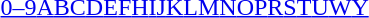<table id="toc" class="toc" summary="Class">
<tr>
<th></th>
</tr>
<tr>
<td style="text-align:center;"><a href='#'>0–9</a><a href='#'>A</a><a href='#'>B</a><a href='#'>C</a><a href='#'>D</a><a href='#'>E</a><a href='#'>F</a><a href='#'>H</a><a href='#'>I</a><a href='#'>J</a><a href='#'>K</a><a href='#'>L</a><a href='#'>M</a><a href='#'>N</a><a href='#'>O</a><a href='#'>P</a><a href='#'>R</a><a href='#'>S</a><a href='#'>T</a><a href='#'>U</a><a href='#'>W</a><a href='#'>Y</a></td>
</tr>
</table>
